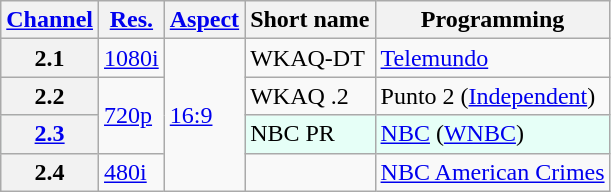<table class="wikitable">
<tr>
<th scope = "col"><a href='#'>Channel</a></th>
<th scope = "col"><a href='#'>Res.</a></th>
<th scope = "col"><a href='#'>Aspect</a></th>
<th scope = "col">Short name</th>
<th scope = "col">Programming</th>
</tr>
<tr>
<th scope = "row">2.1</th>
<td><a href='#'>1080i</a></td>
<td rowspan="4"><a href='#'>16:9</a></td>
<td>WKAQ-DT</td>
<td><a href='#'>Telemundo</a></td>
</tr>
<tr>
<th scope = "row">2.2</th>
<td rowspan=2><a href='#'>720p</a></td>
<td>WKAQ .2</td>
<td>Punto 2 (<a href='#'>Independent</a>)</td>
</tr>
<tr style="background-color: #E6FFF7;">
<th scope = "row"><a href='#'>2.3</a></th>
<td>NBC PR</td>
<td><a href='#'>NBC</a> (<a href='#'>WNBC</a>)</td>
</tr>
<tr>
<th>2.4</th>
<td><a href='#'>480i</a></td>
<td></td>
<td><a href='#'>NBC American Crimes</a></td>
</tr>
</table>
